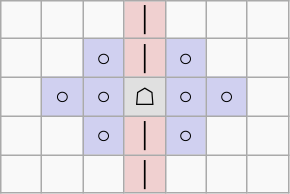<table border="1" class="wikitable">
<tr align=center>
<td width="20"> </td>
<td width="20"> </td>
<td width="20"> </td>
<td width="20" style="background:#f0d0d0;">│</td>
<td width="20"> </td>
<td width="20"> </td>
<td width="20"> </td>
</tr>
<tr align=center>
<td> </td>
<td> </td>
<td style="background:#d0d0f0;">○</td>
<td style="background:#f0d0d0;">│</td>
<td style="background:#d0d0f0;">○</td>
<td> </td>
<td> </td>
</tr>
<tr align=center>
<td> </td>
<td style="background:#d0d0f0;">○</td>
<td style="background:#d0d0f0;">○</td>
<td style="background:#e0e0e0;">☖</td>
<td style="background:#d0d0f0;">○</td>
<td style="background:#d0d0f0;">○</td>
<td> </td>
</tr>
<tr align=center>
<td> </td>
<td> </td>
<td style="background:#d0d0f0;">○</td>
<td style="background:#f0d0d0;">│</td>
<td style="background:#d0d0f0;">○</td>
<td> </td>
<td> </td>
</tr>
<tr align=center>
<td> </td>
<td> </td>
<td> </td>
<td style="background:#f0d0d0;">│</td>
<td> </td>
<td> </td>
<td> </td>
</tr>
</table>
